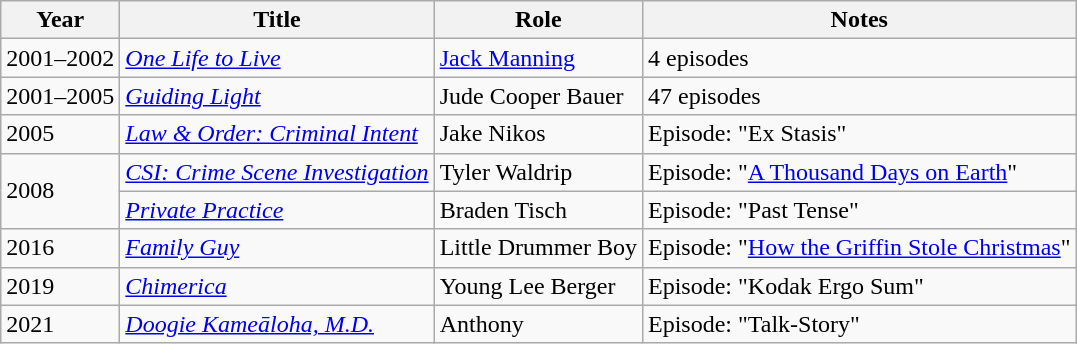<table class="wikitable sortable">
<tr>
<th>Year</th>
<th>Title</th>
<th>Role</th>
<th>Notes</th>
</tr>
<tr>
<td>2001–2002</td>
<td><em><a href='#'>One Life to Live</a></em></td>
<td><a href='#'>Jack Manning</a></td>
<td>4 episodes</td>
</tr>
<tr>
<td>2001–2005</td>
<td><em><a href='#'>Guiding Light</a></em></td>
<td>Jude Cooper Bauer</td>
<td>47 episodes</td>
</tr>
<tr>
<td>2005</td>
<td><em><a href='#'>Law & Order: Criminal Intent</a></em></td>
<td>Jake Nikos</td>
<td>Episode: "Ex Stasis"</td>
</tr>
<tr>
<td rowspan="2">2008</td>
<td><em><a href='#'>CSI: Crime Scene Investigation</a></em></td>
<td>Tyler Waldrip</td>
<td>Episode: "<a href='#'>A Thousand Days on Earth</a>"</td>
</tr>
<tr>
<td><em><a href='#'>Private Practice</a></em></td>
<td>Braden Tisch</td>
<td>Episode: "Past Tense"</td>
</tr>
<tr>
<td>2016</td>
<td><em><a href='#'>Family Guy</a></em></td>
<td>Little Drummer Boy</td>
<td>Episode: "<a href='#'>How the Griffin Stole Christmas</a>"</td>
</tr>
<tr>
<td>2019</td>
<td><em><a href='#'>Chimerica</a></em></td>
<td>Young Lee Berger</td>
<td>Episode: "Kodak Ergo Sum"</td>
</tr>
<tr>
<td>2021</td>
<td><em><a href='#'>Doogie Kameāloha, M.D.</a></em></td>
<td>Anthony</td>
<td>Episode: "Talk-Story"</td>
</tr>
</table>
